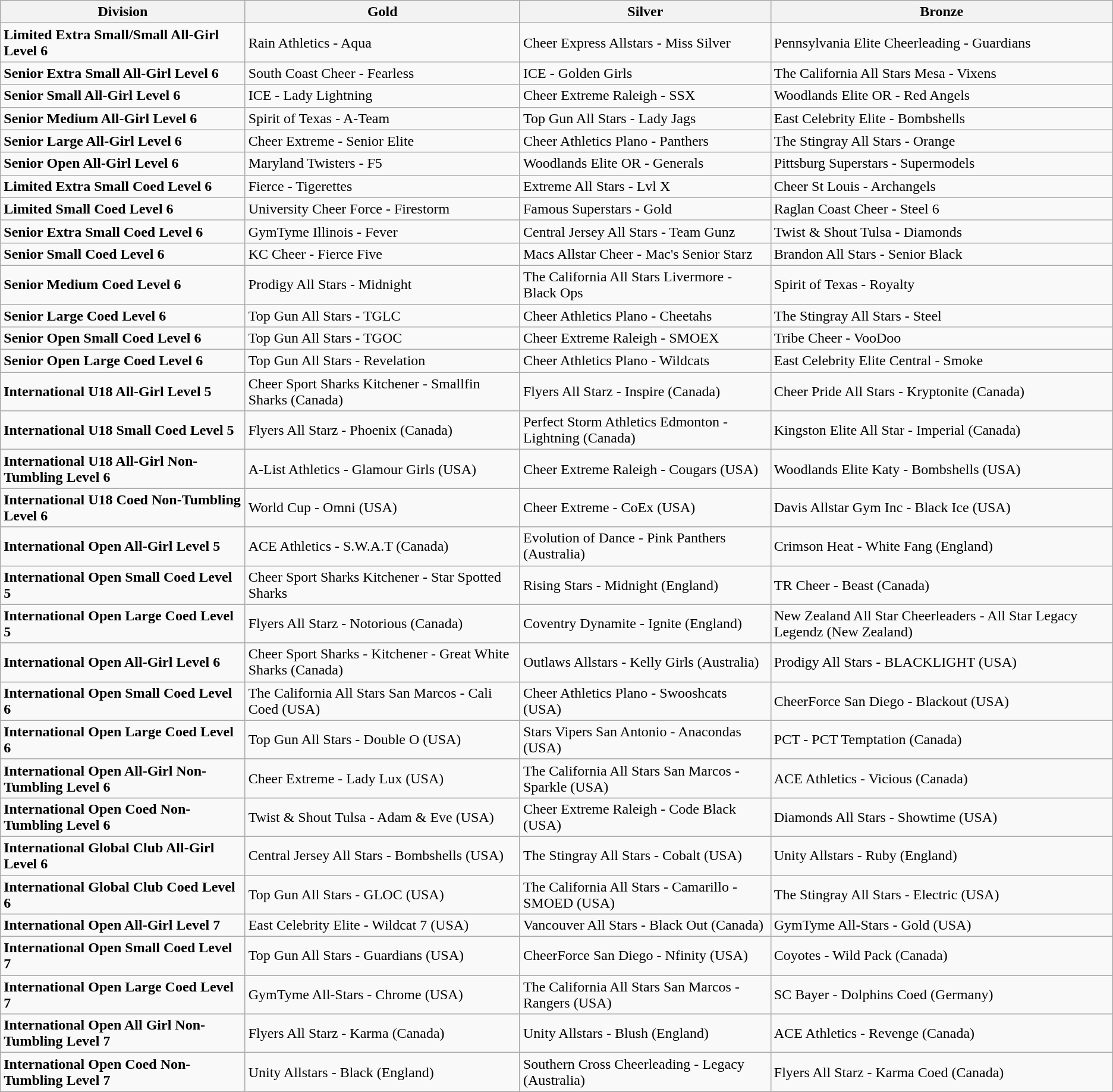<table class="wikitable">
<tr>
<th><strong>Division</strong></th>
<th><strong>Gold</strong></th>
<th><strong>Silver</strong></th>
<th><strong>Bronze</strong></th>
</tr>
<tr>
<td><strong>Limited Extra Small/Small All-Girl Level 6</strong></td>
<td>Rain Athletics - Aqua</td>
<td>Cheer Express Allstars - Miss Silver</td>
<td>Pennsylvania Elite Cheerleading - Guardians</td>
</tr>
<tr>
<td><strong>Senior Extra Small All-Girl Level 6</strong></td>
<td>South Coast Cheer - Fearless</td>
<td>ICE - Golden Girls</td>
<td>The California All Stars Mesa - Vixens</td>
</tr>
<tr>
<td><strong>Senior Small All-Girl Level 6</strong></td>
<td>ICE - Lady Lightning</td>
<td>Cheer Extreme Raleigh - SSX</td>
<td>Woodlands Elite OR - Red Angels</td>
</tr>
<tr>
<td><strong>Senior Medium All-Girl Level 6</strong></td>
<td>Spirit of Texas - A-Team</td>
<td>Top Gun All Stars - Lady Jags</td>
<td>East Celebrity Elite - Bombshells</td>
</tr>
<tr>
<td><strong>Senior Large All-Girl Level 6</strong></td>
<td>Cheer Extreme - Senior Elite</td>
<td>Cheer Athletics Plano - Panthers</td>
<td>The Stingray All Stars - Orange</td>
</tr>
<tr>
<td><strong>Senior Open All-Girl Level 6</strong></td>
<td>Maryland Twisters - F5</td>
<td>Woodlands Elite OR - Generals</td>
<td>Pittsburg Superstars - Supermodels</td>
</tr>
<tr>
<td><strong>Limited Extra Small Coed Level 6</strong></td>
<td>Fierce - Tigerettes</td>
<td>Extreme All Stars - Lvl X</td>
<td>Cheer St Louis - Archangels</td>
</tr>
<tr>
<td><strong>Limited Small Coed Level 6</strong></td>
<td>University Cheer Force - Firestorm</td>
<td>Famous Superstars - Gold</td>
<td>Raglan Coast Cheer - Steel 6</td>
</tr>
<tr>
<td><strong>Senior Extra Small Coed Level 6</strong></td>
<td>GymTyme Illinois - Fever</td>
<td>Central Jersey All Stars - Team Gunz</td>
<td>Twist & Shout Tulsa - Diamonds</td>
</tr>
<tr>
<td><strong>Senior Small Coed Level 6</strong></td>
<td>KC Cheer - Fierce Five</td>
<td>Macs Allstar Cheer - Mac's Senior Starz</td>
<td>Brandon All Stars - Senior Black</td>
</tr>
<tr>
<td><strong>Senior Medium Coed Level 6</strong></td>
<td>Prodigy All Stars - Midnight</td>
<td>The California All Stars Livermore - Black Ops</td>
<td>Spirit of Texas - Royalty</td>
</tr>
<tr>
<td><strong>Senior Large Coed Level 6</strong></td>
<td>Top Gun All Stars - TGLC</td>
<td>Cheer Athletics Plano - Cheetahs</td>
<td>The Stingray All Stars - Steel</td>
</tr>
<tr>
<td><strong>Senior Open Small Coed Level 6</strong></td>
<td>Top Gun All Stars - TGOC</td>
<td>Cheer Extreme Raleigh - SMOEX</td>
<td>Tribe Cheer - VooDoo</td>
</tr>
<tr>
<td><strong>Senior Open Large Coed Level 6</strong></td>
<td>Top Gun All Stars - Revelation</td>
<td>Cheer Athletics Plano - Wildcats</td>
<td>East Celebrity Elite Central - Smoke</td>
</tr>
<tr>
<td><strong>International U18 All-Girl Level 5</strong></td>
<td>Cheer Sport Sharks Kitchener - Smallfin Sharks (Canada)</td>
<td>Flyers All Starz - Inspire (Canada)</td>
<td>Cheer Pride All Stars - Kryptonite (Canada)</td>
</tr>
<tr>
<td><strong>International U18 Small Coed Level 5</strong></td>
<td>Flyers All Starz - Phoenix (Canada)</td>
<td>Perfect Storm Athletics Edmonton - Lightning (Canada)</td>
<td>Kingston Elite All Star - Imperial (Canada)</td>
</tr>
<tr>
<td><strong>International U18 All-Girl Non-Tumbling Level 6</strong></td>
<td>A-List Athletics - Glamour Girls (USA)</td>
<td>Cheer Extreme Raleigh - Cougars (USA)</td>
<td>Woodlands Elite Katy - Bombshells (USA)</td>
</tr>
<tr>
<td><strong>International U18 Coed Non-Tumbling Level 6</strong></td>
<td>World Cup - Omni (USA)</td>
<td>Cheer Extreme - CoEx (USA)</td>
<td>Davis Allstar Gym Inc - Black Ice (USA)</td>
</tr>
<tr>
<td><strong>International Open All-Girl Level 5</strong></td>
<td>ACE Athletics - S.W.A.T (Canada)</td>
<td>Evolution of Dance - Pink Panthers (Australia)</td>
<td>Crimson Heat - White Fang (England)</td>
</tr>
<tr>
<td><strong>International Open Small Coed Level 5</strong></td>
<td>Cheer Sport Sharks Kitchener - Star Spotted Sharks</td>
<td>Rising Stars - Midnight (England)</td>
<td>TR Cheer - Beast (Canada)</td>
</tr>
<tr>
<td><strong>International Open Large Coed Level 5</strong></td>
<td>Flyers All Starz - Notorious (Canada)</td>
<td>Coventry Dynamite - Ignite (England)</td>
<td>New Zealand All Star Cheerleaders - All Star Legacy Legendz (New Zealand)</td>
</tr>
<tr>
<td><strong>International Open All-Girl Level 6</strong></td>
<td>Cheer Sport Sharks - Kitchener - Great White Sharks (Canada)</td>
<td>Outlaws Allstars - Kelly Girls (Australia)</td>
<td>Prodigy All Stars - BLACKLIGHT (USA)</td>
</tr>
<tr>
<td><strong>International Open Small Coed Level 6</strong></td>
<td>The California All Stars San Marcos - Cali Coed (USA)</td>
<td>Cheer Athletics Plano - Swooshcats (USA)</td>
<td>CheerForce San Diego - Blackout (USA)</td>
</tr>
<tr>
<td><strong>International Open Large Coed Level 6</strong></td>
<td>Top Gun All Stars - Double O (USA)</td>
<td>Stars Vipers San Antonio - Anacondas (USA)</td>
<td>PCT - PCT Temptation (Canada)</td>
</tr>
<tr>
<td><strong>International Open All-Girl Non-Tumbling Level 6</strong></td>
<td>Cheer Extreme - Lady Lux (USA)</td>
<td>The California All Stars San Marcos - Sparkle (USA)</td>
<td>ACE Athletics - Vicious (Canada)</td>
</tr>
<tr>
<td><strong>International Open Coed Non-Tumbling Level 6</strong></td>
<td>Twist & Shout Tulsa - Adam & Eve (USA)</td>
<td>Cheer Extreme Raleigh - Code Black (USA)</td>
<td>Diamonds All Stars - Showtime (USA)</td>
</tr>
<tr>
<td><strong>International Global Club All-Girl Level 6</strong></td>
<td>Central Jersey All Stars - Bombshells (USA)</td>
<td>The Stingray All Stars - Cobalt (USA)</td>
<td>Unity Allstars - Ruby (England)</td>
</tr>
<tr>
<td><strong>International Global Club Coed Level 6</strong></td>
<td>Top Gun All Stars - GLOC (USA)</td>
<td>The California All Stars - Camarillo - SMOED (USA)</td>
<td>The Stingray All Stars - Electric (USA)</td>
</tr>
<tr>
<td><strong>International Open All-Girl Level 7</strong></td>
<td>East Celebrity Elite - Wildcat 7 (USA)</td>
<td>Vancouver All Stars - Black Out (Canada)</td>
<td>GymTyme All-Stars - Gold (USA)</td>
</tr>
<tr>
<td><strong>International Open Small Coed Level 7</strong></td>
<td>Top Gun All Stars - Guardians (USA)</td>
<td>CheerForce San Diego - Nfinity (USA)</td>
<td>Coyotes - Wild Pack (Canada)</td>
</tr>
<tr>
<td><strong>International Open Large Coed Level 7</strong></td>
<td>GymTyme All-Stars - Chrome (USA)</td>
<td>The California All Stars San Marcos - Rangers (USA)</td>
<td>SC Bayer - Dolphins Coed (Germany)</td>
</tr>
<tr>
<td><strong>International Open All Girl Non-Tumbling Level 7</strong></td>
<td>Flyers All Starz - Karma (Canada)</td>
<td>Unity Allstars - Blush (England)</td>
<td>ACE Athletics - Revenge (Canada)</td>
</tr>
<tr>
<td><strong>International Open Coed Non-Tumbling Level 7</strong></td>
<td>Unity Allstars - Black (England)</td>
<td>Southern Cross Cheerleading - Legacy (Australia)</td>
<td>Flyers All Starz - Karma Coed (Canada)</td>
</tr>
</table>
